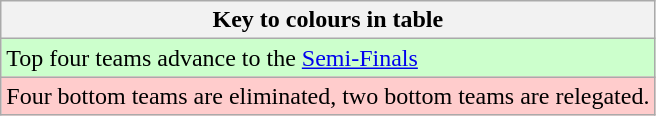<table class="wikitable">
<tr>
<th>Key to colours in table</th>
</tr>
<tr bgcolor=#ccffcc>
<td>Top four teams advance to the <a href='#'>Semi-Finals</a></td>
</tr>
<tr bgcolor=#FFCCCC>
<td>Four bottom teams are eliminated, two bottom teams are relegated.</td>
</tr>
</table>
